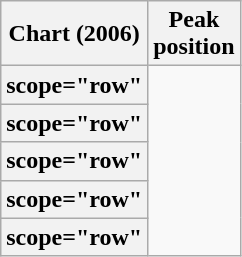<table class="wikitable sortable plainrowheaders" style="text-align:center;">
<tr>
<th scope="col">Chart (2006)</th>
<th scope="col">Peak<br>position</th>
</tr>
<tr>
<th>scope="row"</th>
</tr>
<tr>
<th>scope="row"</th>
</tr>
<tr>
<th>scope="row"</th>
</tr>
<tr>
<th>scope="row"</th>
</tr>
<tr>
<th>scope="row"</th>
</tr>
</table>
